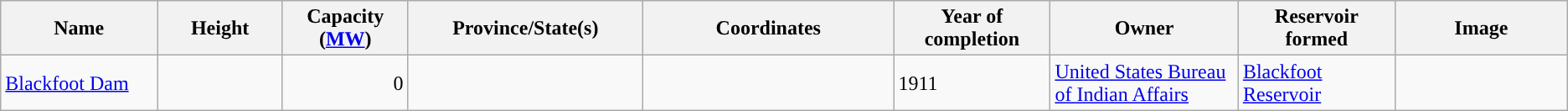<table class="wikitable sortable" border="1">
<tr>
<th width="10%">Name</th>
<th width="8%">Height</th>
<th width="8%">Capacity (<a href='#'>MW</a>)</th>
<th width="15%">Province/State(s)</th>
<th width="16%">Coordinates</th>
<th width="10%">Year of completion</th>
<th width="12%">Owner</th>
<th width="10%">Reservoir formed</th>
<th>Image</th>
</tr>
<tr>
<td><a href='#'>Blackfoot Dam</a></td>
<td></td>
<td align="right">0</td>
<td></td>
<td></td>
<td>1911</td>
<td><a href='#'>United States Bureau of Indian Affairs</a></td>
<td><a href='#'>Blackfoot Reservoir</a></td>
<td></td>
</tr>
</table>
